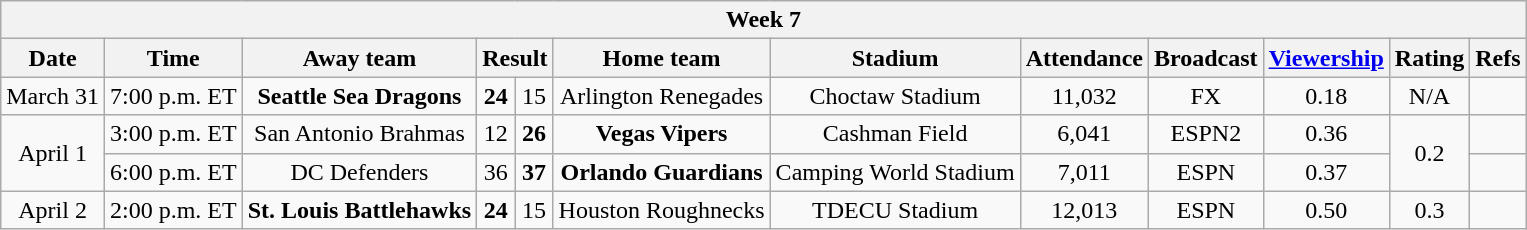<table class="wikitable" style="text-align:center;">
<tr>
<th colspan="12">Week 7</th>
</tr>
<tr>
<th>Date</th>
<th>Time<br></th>
<th>Away team</th>
<th colspan="2">Result<br></th>
<th>Home team</th>
<th>Stadium</th>
<th>Attendance</th>
<th>Broadcast</th>
<th><a href='#'>Viewership</a><br></th>
<th>Rating<br></th>
<th>Refs</th>
</tr>
<tr>
<td>March 31</td>
<td>7:00 p.m. ET</td>
<td><strong>Seattle Sea Dragons</strong></td>
<td><strong>24</strong></td>
<td>15</td>
<td>Arlington Renegades</td>
<td>Choctaw Stadium</td>
<td>11,032</td>
<td>FX</td>
<td>0.18</td>
<td>N/A</td>
<td></td>
</tr>
<tr>
<td rowspan=2>April 1</td>
<td>3:00 p.m. ET</td>
<td>San Antonio Brahmas</td>
<td>12</td>
<td><strong>26</strong></td>
<td><strong>Vegas Vipers</strong></td>
<td>Cashman Field</td>
<td>6,041</td>
<td>ESPN2</td>
<td>0.36</td>
<td rowspan="2">0.2</td>
<td></td>
</tr>
<tr>
<td>6:00 p.m. ET</td>
<td>DC Defenders</td>
<td>36</td>
<td><strong>37</strong></td>
<td><strong>Orlando Guardians</strong></td>
<td>Camping World Stadium</td>
<td>7,011</td>
<td>ESPN</td>
<td>0.37</td>
<td></td>
</tr>
<tr>
<td>April 2</td>
<td>2:00 p.m. ET</td>
<td><strong>St. Louis Battlehawks</strong></td>
<td><strong>24</strong></td>
<td>15</td>
<td>Houston Roughnecks</td>
<td>TDECU Stadium</td>
<td>12,013</td>
<td>ESPN</td>
<td>0.50</td>
<td>0.3</td>
<td></td>
</tr>
</table>
